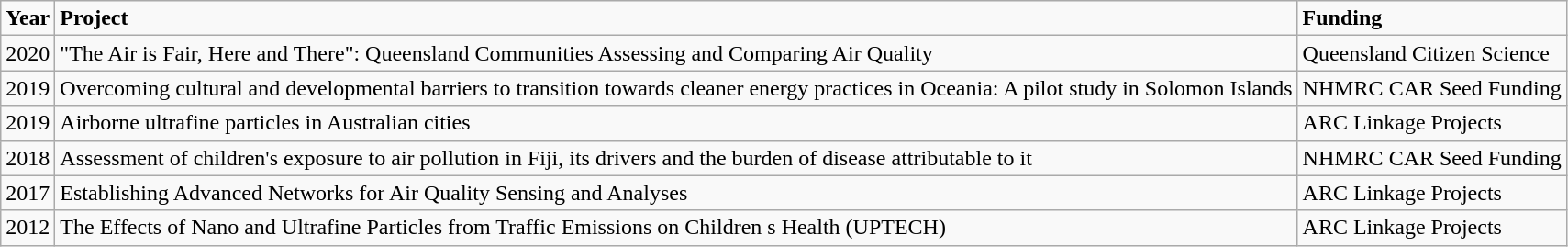<table class="wikitable">
<tr>
<td><strong>Year</strong></td>
<td><strong>Project</strong></td>
<td><strong>Funding</strong></td>
</tr>
<tr>
<td>2020</td>
<td>"The Air is Fair, Here and There": Queensland Communities Assessing and Comparing Air Quality</td>
<td>Queensland Citizen Science</td>
</tr>
<tr>
<td>2019</td>
<td>Overcoming cultural and developmental barriers to transition towards cleaner energy practices in Oceania: A pilot study in Solomon Islands</td>
<td>NHMRC CAR Seed Funding</td>
</tr>
<tr>
<td>2019</td>
<td>Airborne ultrafine particles in Australian cities</td>
<td>ARC Linkage Projects</td>
</tr>
<tr>
<td>2018</td>
<td>Assessment of children's exposure to air pollution in Fiji, its drivers and the burden of disease attributable to it</td>
<td>NHMRC CAR Seed Funding</td>
</tr>
<tr>
<td>2017</td>
<td>Establishing Advanced Networks for Air Quality Sensing and Analyses</td>
<td>ARC Linkage Projects</td>
</tr>
<tr>
<td>2012</td>
<td>The Effects of Nano and Ultrafine Particles from Traffic Emissions on Children s Health (UPTECH)</td>
<td>ARC Linkage Projects</td>
</tr>
</table>
